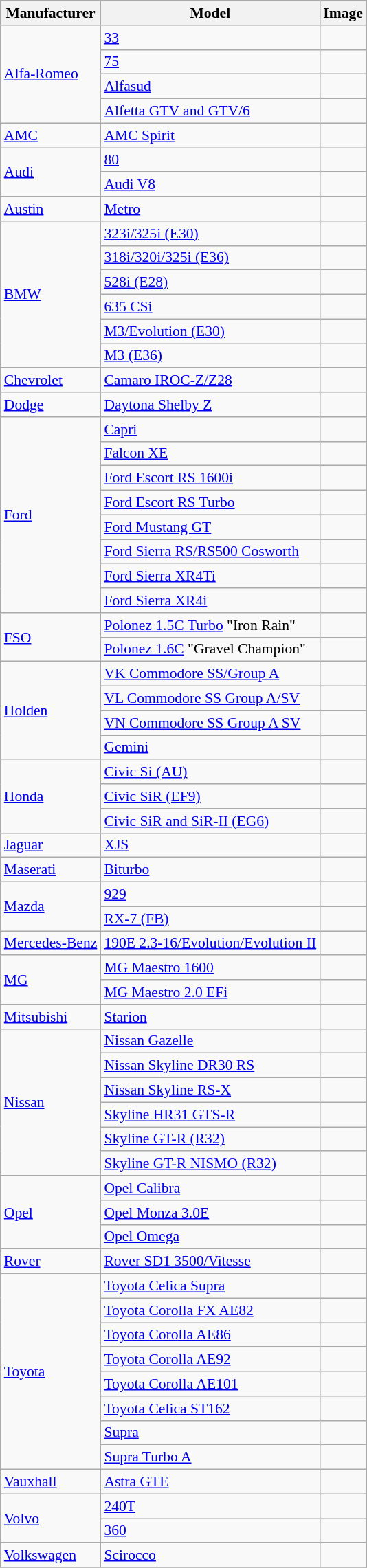<table class="wikitable" style=font-size:90%;>
<tr>
<th>Manufacturer</th>
<th>Model</th>
<th>Image</th>
</tr>
<tr>
<td rowspan=4> <a href='#'>Alfa-Romeo</a></td>
<td><a href='#'>33</a></td>
<td></td>
</tr>
<tr>
<td><a href='#'>75</a></td>
<td></td>
</tr>
<tr>
<td><a href='#'>Alfasud</a></td>
<td></td>
</tr>
<tr>
<td><a href='#'>Alfetta GTV and GTV/6</a></td>
<td></td>
</tr>
<tr>
<td rowspan=1> <a href='#'>AMC</a></td>
<td><a href='#'>AMC Spirit</a></td>
<td></td>
</tr>
<tr>
<td rowspan=2> <a href='#'>Audi</a></td>
<td><a href='#'>80</a></td>
<td></td>
</tr>
<tr>
<td><a href='#'>Audi V8</a></td>
<td></td>
</tr>
<tr>
<td rowspan=1> <a href='#'>Austin</a></td>
<td><a href='#'>Metro</a></td>
<td></td>
</tr>
<tr>
<td rowspan=6> <a href='#'>BMW</a></td>
<td><a href='#'>323i/325i (E30)</a></td>
<td></td>
</tr>
<tr>
<td><a href='#'>318i/320i/325i (E36)</a></td>
<td></td>
</tr>
<tr>
<td><a href='#'>528i (E28)</a></td>
<td></td>
</tr>
<tr>
<td><a href='#'>635 CSi</a></td>
<td></td>
</tr>
<tr>
<td><a href='#'>M3/Evolution (E30)</a></td>
<td></td>
</tr>
<tr>
<td><a href='#'>M3 (E36)</a></td>
<td></td>
</tr>
<tr>
<td rowspan=1> <a href='#'>Chevrolet</a></td>
<td><a href='#'>Camaro IROC-Z/Z28</a></td>
<td></td>
</tr>
<tr>
<td rowspan=1> <a href='#'>Dodge</a></td>
<td><a href='#'>Daytona Shelby Z</a></td>
<td></td>
</tr>
<tr>
<td rowspan=8> <a href='#'>Ford</a></td>
<td><a href='#'>Capri</a></td>
<td></td>
</tr>
<tr>
<td><a href='#'>Falcon XE</a></td>
<td></td>
</tr>
<tr>
<td><a href='#'>Ford Escort RS 1600i</a></td>
<td></td>
</tr>
<tr>
<td><a href='#'>Ford Escort RS Turbo</a></td>
<td></td>
</tr>
<tr>
<td><a href='#'>Ford Mustang GT</a></td>
<td></td>
</tr>
<tr>
<td><a href='#'>Ford Sierra RS/RS500 Cosworth</a></td>
<td></td>
</tr>
<tr>
<td><a href='#'>Ford Sierra XR4Ti</a></td>
<td></td>
</tr>
<tr>
<td><a href='#'>Ford Sierra XR4i</a></td>
<td></td>
</tr>
<tr>
<td rowspan=2> <a href='#'>FSO</a></td>
<td><a href='#'>Polonez 1.5C Turbo</a> "Iron Rain"</td>
<td></td>
</tr>
<tr>
<td><a href='#'>Polonez 1.6C</a> "Gravel Champion"</td>
<td></td>
</tr>
<tr>
<td rowspan=4> <a href='#'>Holden</a></td>
<td><a href='#'>VK Commodore SS/Group A</a></td>
<td></td>
</tr>
<tr>
<td><a href='#'>VL Commodore SS Group A/SV</a></td>
<td></td>
</tr>
<tr>
<td><a href='#'>VN Commodore SS Group A SV</a></td>
<td></td>
</tr>
<tr>
<td><a href='#'>Gemini</a></td>
<td></td>
</tr>
<tr>
<td rowspan=3> <a href='#'>Honda</a></td>
<td><a href='#'>Civic Si (AU)</a></td>
<td></td>
</tr>
<tr>
<td><a href='#'>Civic SiR (EF9)</a></td>
<td></td>
</tr>
<tr>
<td><a href='#'>Civic SiR and SiR-II (EG6)</a></td>
<td></td>
</tr>
<tr>
<td rowspan=1> <a href='#'>Jaguar</a></td>
<td><a href='#'>XJS</a></td>
<td></td>
</tr>
<tr>
<td rowspan=1> <a href='#'>Maserati</a></td>
<td><a href='#'>Biturbo</a></td>
<td></td>
</tr>
<tr>
<td rowspan=2> <a href='#'>Mazda</a></td>
<td><a href='#'>929</a></td>
<td></td>
</tr>
<tr>
<td><a href='#'>RX-7 (FB)</a></td>
<td></td>
</tr>
<tr>
<td rowspan=1> <a href='#'>Mercedes-Benz</a></td>
<td><a href='#'>190E 2.3-16/Evolution/Evolution II</a></td>
<td></td>
</tr>
<tr>
<td rowspan=2> <a href='#'>MG</a></td>
<td><a href='#'>MG Maestro 1600</a></td>
<td></td>
</tr>
<tr>
<td><a href='#'>MG Maestro 2.0 EFi</a></td>
<td></td>
</tr>
<tr>
<td rowspan=1> <a href='#'>Mitsubishi</a></td>
<td><a href='#'>Starion</a></td>
<td></td>
</tr>
<tr>
<td rowspan=6> <a href='#'>Nissan</a></td>
<td><a href='#'>Nissan Gazelle</a></td>
<td></td>
</tr>
<tr>
<td><a href='#'>Nissan Skyline DR30 RS</a></td>
<td></td>
</tr>
<tr>
<td><a href='#'>Nissan Skyline RS-X</a></td>
<td></td>
</tr>
<tr>
<td><a href='#'>Skyline HR31 GTS-R</a></td>
<td></td>
</tr>
<tr>
<td><a href='#'>Skyline GT-R (R32)</a></td>
<td></td>
</tr>
<tr>
<td><a href='#'>Skyline GT-R NISMO (R32)</a></td>
<td></td>
</tr>
<tr>
<td rowspan=3> <a href='#'>Opel</a></td>
<td><a href='#'>Opel Calibra</a></td>
<td></td>
</tr>
<tr>
<td><a href='#'>Opel Monza 3.0E</a></td>
<td></td>
</tr>
<tr>
<td><a href='#'>Opel Omega</a></td>
<td></td>
</tr>
<tr>
<td rowspan=1> <a href='#'>Rover</a></td>
<td><a href='#'>Rover SD1 3500/Vitesse</a></td>
<td></td>
</tr>
<tr>
<td rowspan=8> <a href='#'>Toyota</a></td>
<td><a href='#'>Toyota Celica Supra</a></td>
<td></td>
</tr>
<tr>
<td><a href='#'>Toyota Corolla FX AE82</a></td>
<td></td>
</tr>
<tr>
<td><a href='#'>Toyota Corolla AE86</a></td>
<td></td>
</tr>
<tr>
<td><a href='#'>Toyota Corolla AE92</a></td>
<td></td>
</tr>
<tr>
<td><a href='#'>Toyota Corolla AE101</a></td>
<td></td>
</tr>
<tr>
<td><a href='#'>Toyota Celica ST162</a></td>
<td></td>
</tr>
<tr>
<td><a href='#'>Supra</a></td>
<td></td>
</tr>
<tr>
<td><a href='#'>Supra Turbo A</a></td>
<td></td>
</tr>
<tr>
<td rowspan=1> <a href='#'>Vauxhall</a></td>
<td><a href='#'>Astra GTE</a></td>
<td></td>
</tr>
<tr>
<td rowspan=2> <a href='#'>Volvo</a></td>
<td><a href='#'>240T</a></td>
<td></td>
</tr>
<tr>
<td><a href='#'>360</a></td>
<td></td>
</tr>
<tr>
<td rowspan=1> <a href='#'>Volkswagen</a></td>
<td><a href='#'>Scirocco</a></td>
<td></td>
</tr>
<tr>
</tr>
</table>
